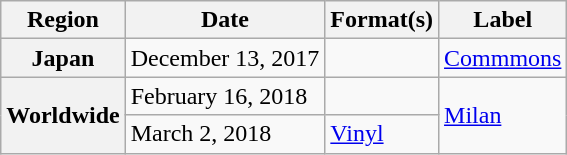<table class="wikitable plainrowheaders">
<tr>
<th scope="col">Region</th>
<th scope="col">Date</th>
<th scope="col">Format(s)</th>
<th scope="col">Label</th>
</tr>
<tr>
<th scope="row">Japan</th>
<td>December 13, 2017</td>
<td></td>
<td><a href='#'>Commmons</a></td>
</tr>
<tr>
<th scope="row" rowspan=2>Worldwide</th>
<td>February 16, 2018</td>
<td></td>
<td rowspan=2><a href='#'>Milan</a></td>
</tr>
<tr>
<td>March 2, 2018</td>
<td><a href='#'>Vinyl</a></td>
</tr>
</table>
